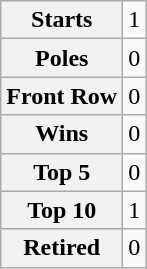<table class="wikitable" style="text-align:center">
<tr>
<th>Starts</th>
<td>1</td>
</tr>
<tr>
<th>Poles</th>
<td>0</td>
</tr>
<tr>
<th>Front Row</th>
<td>0</td>
</tr>
<tr>
<th>Wins</th>
<td>0</td>
</tr>
<tr>
<th>Top 5</th>
<td>0</td>
</tr>
<tr>
<th>Top 10</th>
<td>1</td>
</tr>
<tr>
<th>Retired</th>
<td>0</td>
</tr>
</table>
